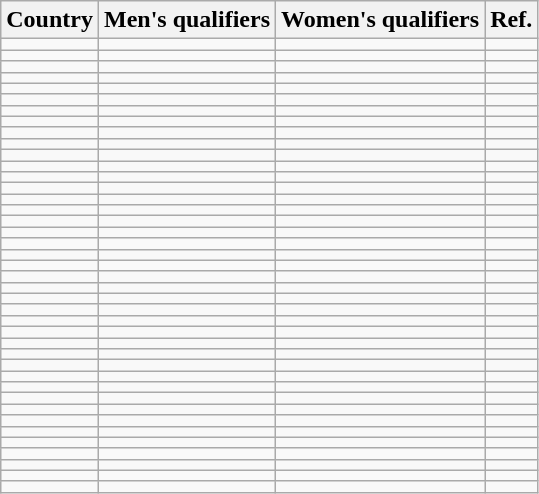<table class="wikitable">
<tr>
<th>Country</th>
<th>Men's qualifiers</th>
<th>Women's qualifiers</th>
<th>Ref.</th>
</tr>
<tr>
<td></td>
<td></td>
<td></td>
<td></td>
</tr>
<tr>
<td></td>
<td></td>
<td></td>
<td></td>
</tr>
<tr>
<td></td>
<td></td>
<td></td>
<td></td>
</tr>
<tr>
<td></td>
<td></td>
<td></td>
<td></td>
</tr>
<tr>
<td></td>
<td></td>
<td></td>
<td></td>
</tr>
<tr>
<td></td>
<td></td>
<td></td>
<td></td>
</tr>
<tr>
<td></td>
<td></td>
<td></td>
<td></td>
</tr>
<tr>
<td></td>
<td></td>
<td></td>
<td></td>
</tr>
<tr>
<td></td>
<td></td>
<td></td>
<td></td>
</tr>
<tr>
<td></td>
<td></td>
<td></td>
<td></td>
</tr>
<tr>
<td></td>
<td></td>
<td></td>
<td></td>
</tr>
<tr>
<td></td>
<td></td>
<td></td>
<td></td>
</tr>
<tr>
<td></td>
<td></td>
<td></td>
<td></td>
</tr>
<tr>
<td></td>
<td></td>
<td></td>
<td></td>
</tr>
<tr>
<td></td>
<td></td>
<td></td>
<td></td>
</tr>
<tr>
<td></td>
<td></td>
<td></td>
<td></td>
</tr>
<tr>
<td></td>
<td></td>
<td></td>
<td></td>
</tr>
<tr>
<td></td>
<td></td>
<td></td>
<td></td>
</tr>
<tr>
<td></td>
<td></td>
<td></td>
<td></td>
</tr>
<tr>
<td></td>
<td></td>
<td></td>
<td></td>
</tr>
<tr>
<td></td>
<td></td>
<td></td>
<td></td>
</tr>
<tr>
<td></td>
<td></td>
<td></td>
<td></td>
</tr>
<tr>
<td></td>
<td></td>
<td></td>
<td></td>
</tr>
<tr>
<td></td>
<td></td>
<td></td>
<td></td>
</tr>
<tr>
<td></td>
<td></td>
<td></td>
<td></td>
</tr>
<tr>
<td></td>
<td></td>
<td></td>
<td></td>
</tr>
<tr>
<td></td>
<td></td>
<td></td>
<td></td>
</tr>
<tr>
<td></td>
<td></td>
<td></td>
<td></td>
</tr>
<tr>
<td></td>
<td></td>
<td></td>
<td></td>
</tr>
<tr>
<td></td>
<td></td>
<td></td>
<td></td>
</tr>
<tr>
<td></td>
<td></td>
<td></td>
<td></td>
</tr>
<tr>
<td></td>
<td></td>
<td></td>
<td></td>
</tr>
<tr>
<td></td>
<td></td>
<td></td>
<td></td>
</tr>
<tr>
<td></td>
<td></td>
<td></td>
<td></td>
</tr>
<tr>
<td></td>
<td></td>
<td></td>
<td></td>
</tr>
<tr>
<td></td>
<td></td>
<td></td>
<td></td>
</tr>
<tr>
<td></td>
<td></td>
<td></td>
<td></td>
</tr>
<tr>
<td></td>
<td></td>
<td></td>
<td></td>
</tr>
<tr>
<td></td>
<td></td>
<td></td>
<td></td>
</tr>
<tr>
<td></td>
<td></td>
<td></td>
<td></td>
</tr>
<tr>
<td></td>
<td></td>
<td></td>
<td></td>
</tr>
</table>
